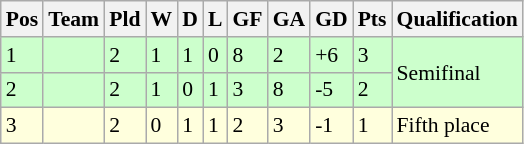<table class="wikitable sortable" style=" font-size:90%; text-align"center;">
<tr>
<th>Pos</th>
<th>Team</th>
<th>Pld</th>
<th>W</th>
<th>D</th>
<th>L</th>
<th>GF</th>
<th>GA</th>
<th>GD</th>
<th>Pts</th>
<th>Qualification</th>
</tr>
<tr bgcolor="#CCFFCC">
<td>1</td>
<td></td>
<td>2</td>
<td>1</td>
<td>1</td>
<td>0</td>
<td>8</td>
<td>2</td>
<td>+6</td>
<td>3</td>
<td rowspan="2">Semifinal</td>
</tr>
<tr bgcolor="#CCFFCC">
<td>2</td>
<td></td>
<td>2</td>
<td>1</td>
<td>0</td>
<td>1</td>
<td>3</td>
<td>8</td>
<td>-5</td>
<td>2</td>
</tr>
<tr bgcolor="#FFD">
<td>3</td>
<td></td>
<td>2</td>
<td>0</td>
<td>1</td>
<td>1</td>
<td>2</td>
<td>3</td>
<td>-1</td>
<td>1</td>
<td>Fifth place</td>
</tr>
</table>
